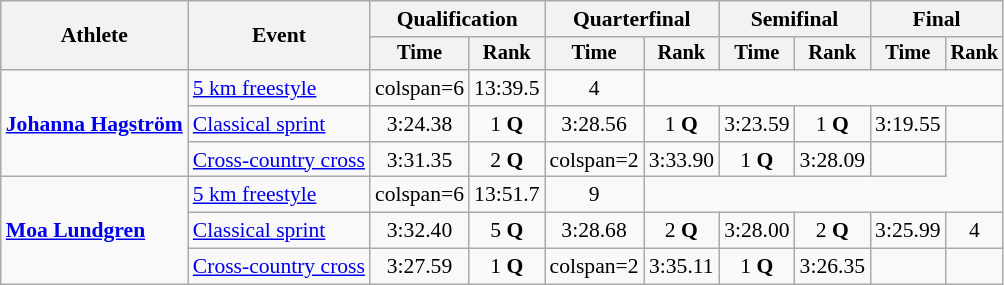<table class="wikitable" style="font-size:90%">
<tr>
<th rowspan="2">Athlete</th>
<th rowspan="2">Event</th>
<th colspan="2">Qualification</th>
<th colspan="2">Quarterfinal</th>
<th colspan="2">Semifinal</th>
<th colspan="2">Final</th>
</tr>
<tr style="font-size:95%">
<th>Time</th>
<th>Rank</th>
<th>Time</th>
<th>Rank</th>
<th>Time</th>
<th>Rank</th>
<th>Time</th>
<th>Rank</th>
</tr>
<tr align=center>
<td align=left rowspan=3><strong><a href='#'>Johanna Hagström</a></strong></td>
<td align=left><a href='#'>5 km freestyle</a></td>
<td>colspan=6 </td>
<td>13:39.5</td>
<td>4</td>
</tr>
<tr align=center>
<td align=left><a href='#'>Classical sprint</a></td>
<td>3:24.38</td>
<td>1 <strong>Q</strong></td>
<td>3:28.56</td>
<td>1 <strong>Q</strong></td>
<td>3:23.59</td>
<td>1 <strong>Q</strong></td>
<td>3:19.55</td>
<td></td>
</tr>
<tr align=center>
<td align=left><a href='#'>Cross-country cross</a></td>
<td>3:31.35</td>
<td>2 <strong>Q</strong></td>
<td>colspan=2 </td>
<td>3:33.90</td>
<td>1 <strong>Q</strong></td>
<td>3:28.09</td>
<td></td>
</tr>
<tr align=center>
<td align=left rowspan=3><strong><a href='#'>Moa Lundgren</a></strong></td>
<td align=left><a href='#'>5 km freestyle</a></td>
<td>colspan=6 </td>
<td>13:51.7</td>
<td>9</td>
</tr>
<tr align=center>
<td align=left><a href='#'>Classical sprint</a></td>
<td>3:32.40</td>
<td>5 <strong>Q</strong></td>
<td>3:28.68</td>
<td>2 <strong>Q</strong></td>
<td>3:28.00</td>
<td>2 <strong>Q</strong></td>
<td>3:25.99</td>
<td>4</td>
</tr>
<tr align=center>
<td align=left><a href='#'>Cross-country cross</a></td>
<td>3:27.59</td>
<td>1 <strong>Q</strong></td>
<td>colspan=2 </td>
<td>3:35.11</td>
<td>1 <strong>Q</strong></td>
<td>3:26.35</td>
<td></td>
</tr>
</table>
